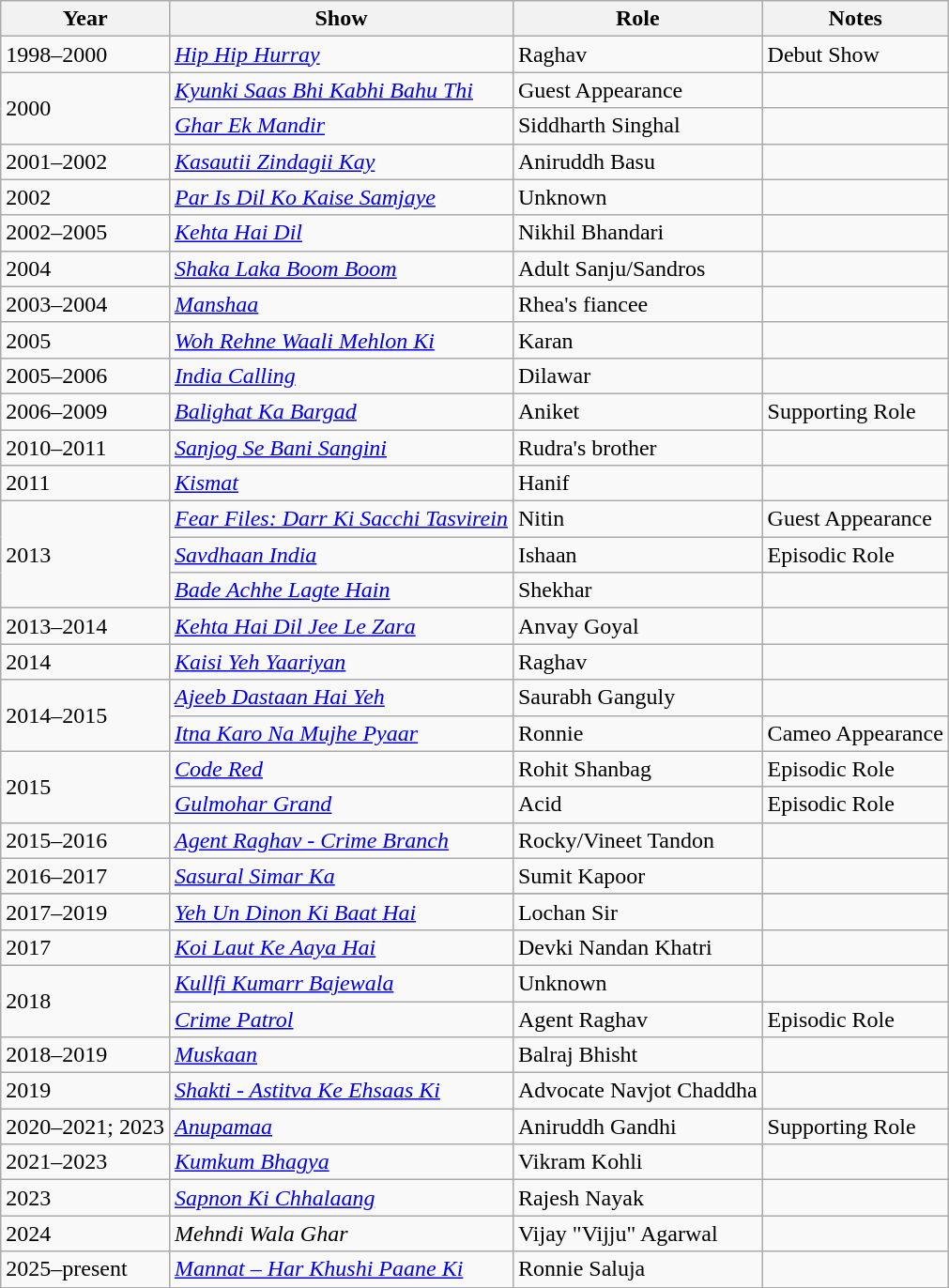<table class ="wikitable  sortable">
<tr>
<th>Year</th>
<th>Show</th>
<th>Role</th>
<th>Notes</th>
</tr>
<tr>
<td>1998–2000</td>
<td><em><a href='#'>Hip Hip Hurray</a></em></td>
<td>Raghav</td>
<td>Debut Show</td>
</tr>
<tr>
<td rowspan="2">2000</td>
<td><em><a href='#'>Kyunki Saas Bhi Kabhi Bahu Thi</a></em></td>
<td>Guest Appearance</td>
<td></td>
</tr>
<tr>
<td><em><a href='#'>Ghar Ek Mandir</a></em></td>
<td>Siddharth Singhal</td>
<td></td>
</tr>
<tr>
<td>2001–2002</td>
<td><em><a href='#'>Kasautii Zindagii Kay</a> </em></td>
<td>Aniruddh Basu</td>
<td></td>
</tr>
<tr>
<td>2002</td>
<td><em><a href='#'>Par Is Dil Ko Kaise Samjaye</a></em></td>
<td>Unknown</td>
<td></td>
</tr>
<tr>
<td>2002–2005</td>
<td><em><a href='#'>Kehta Hai Dil</a></em></td>
<td>Nikhil Bhandari</td>
<td></td>
</tr>
<tr>
<td>2004</td>
<td><em><a href='#'>Shaka Laka Boom Boom</a></em></td>
<td>Adult Sanju/Sandros</td>
<td></td>
</tr>
<tr>
<td>2003–2004</td>
<td><em><a href='#'>Manshaa</a></em></td>
<td>Rhea's fiancee</td>
<td></td>
</tr>
<tr>
<td>2005</td>
<td><em><a href='#'>Woh Rehne Waali Mehlon Ki</a></em></td>
<td>Karan</td>
<td></td>
</tr>
<tr>
<td>2005–2006</td>
<td><em><a href='#'>India Calling</a></em></td>
<td>Dilawar</td>
<td></td>
</tr>
<tr>
<td>2006–2009</td>
<td><em><a href='#'>Balighat Ka Bargad</a></em></td>
<td>Aniket</td>
<td>Supporting Role</td>
</tr>
<tr>
<td>2010–2011</td>
<td><em><a href='#'>Sanjog Se Bani Sangini</a></em></td>
<td>Rudra's brother</td>
<td></td>
</tr>
<tr>
<td>2011</td>
<td><em><a href='#'>Kismat</a></em></td>
<td>Hanif</td>
<td></td>
</tr>
<tr>
<td rowspan="3">2013</td>
<td><em><a href='#'>Fear Files: Darr Ki Sacchi Tasvirein</a></em></td>
<td>Nitin</td>
<td>Guest Appearance</td>
</tr>
<tr>
<td><em><a href='#'>Savdhaan India</a></em></td>
<td>Ishaan</td>
<td>Episodic Role</td>
</tr>
<tr>
<td><em><a href='#'>Bade Achhe Lagte Hain</a></em></td>
<td>Shekhar</td>
<td></td>
</tr>
<tr>
<td>2013–2014</td>
<td><em><a href='#'>Kehta Hai Dil Jee Le Zara</a></em></td>
<td>Anvay Goyal</td>
<td></td>
</tr>
<tr>
<td>2014</td>
<td><em><a href='#'>Kaisi Yeh Yaariyan</a></em></td>
<td>Raghav</td>
<td></td>
</tr>
<tr>
<td rowspan="2">2014–2015</td>
<td><em><a href='#'>Ajeeb Dastaan Hai Yeh</a></em></td>
<td>Saurabh Ganguly</td>
<td></td>
</tr>
<tr>
<td><em><a href='#'>Itna Karo Na Mujhe Pyaar</a></em></td>
<td>Ronnie</td>
<td>Cameo Appearance</td>
</tr>
<tr>
<td rowspan="2">2015</td>
<td><em><a href='#'>Code Red</a></em></td>
<td>Rohit Shanbag</td>
<td>Episodic Role</td>
</tr>
<tr>
<td><em><a href='#'>Gulmohar Grand</a></em></td>
<td>Acid</td>
<td>Episodic Role</td>
</tr>
<tr>
<td>2015–2016</td>
<td><em><a href='#'>Agent Raghav - Crime Branch</a></em></td>
<td>Rocky/Vineet Tandon</td>
<td></td>
</tr>
<tr>
<td>2016–2017</td>
<td><em><a href='#'>Sasural Simar Ka</a></em></td>
<td>Sumit Kapoor</td>
<td></td>
</tr>
<tr>
</tr>
<tr>
<td>2017–2019</td>
<td><em><a href='#'>Yeh Un Dinon Ki Baat Hai</a></em></td>
<td>Lochan Sir</td>
<td></td>
</tr>
<tr>
<td>2017</td>
<td><em><a href='#'>Koi Laut Ke Aaya Hai</a></em></td>
<td>Devki Nandan Khatri</td>
<td></td>
</tr>
<tr>
<td rowspan="2">2018</td>
<td><em><a href='#'>Kullfi Kumarr Bajewala</a></em></td>
<td>Unknown</td>
<td></td>
</tr>
<tr>
<td><em><a href='#'>Crime Patrol</a></em></td>
<td>Agent Raghav</td>
<td>Episodic Role</td>
</tr>
<tr>
<td>2018–2019</td>
<td><em><a href='#'>Muskaan</a></em></td>
<td>Balraj Bhisht</td>
<td></td>
</tr>
<tr>
<td>2019</td>
<td><em><a href='#'>Shakti - Astitva Ke Ehsaas Ki</a></em></td>
<td>Advocate Navjot Chaddha</td>
<td></td>
</tr>
<tr>
<td>2020–2021; 2023</td>
<td><em><a href='#'>Anupamaa</a></em></td>
<td>Aniruddh Gandhi</td>
<td>Supporting Role</td>
</tr>
<tr>
<td>2021–2023</td>
<td><em><a href='#'>Kumkum Bhagya</a></em></td>
<td>Vikram Kohli</td>
<td></td>
</tr>
<tr>
<td>2023</td>
<td><em><a href='#'>Sapnon Ki Chhalaang</a></em></td>
<td>Rajesh Nayak</td>
<td></td>
</tr>
<tr>
<td>2024</td>
<td><em>Mehndi Wala Ghar</em></td>
<td>Vijay "Vijju" Agarwal</td>
<td></td>
</tr>
<tr>
<td>2025–present</td>
<td><em><a href='#'>Mannat – Har Khushi Paane Ki</a></em></td>
<td>Ronnie Saluja</td>
<td></td>
</tr>
</table>
